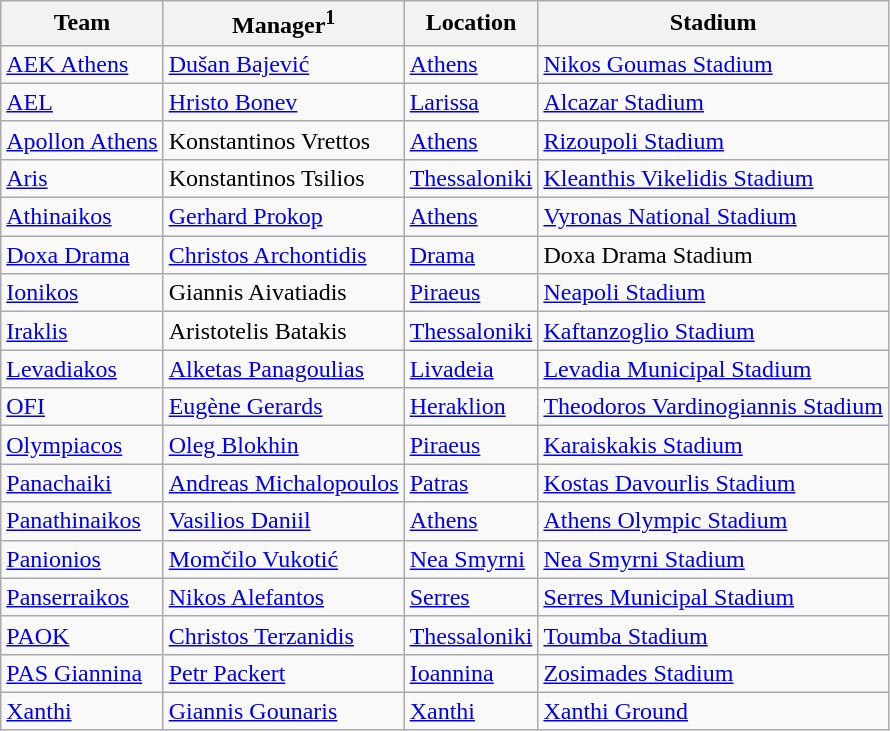<table class="wikitable sortable" style="text-align: left;">
<tr>
<th>Team</th>
<th>Manager<sup>1</sup></th>
<th>Location</th>
<th>Stadium</th>
</tr>
<tr>
<td><a href='#'>AEK Athens</a></td>
<td> <a href='#'>Dušan Bajević</a></td>
<td><a href='#'>Athens</a></td>
<td><a href='#'>Nikos Goumas Stadium</a></td>
</tr>
<tr>
<td><a href='#'>AEL</a></td>
<td> <a href='#'>Hristo Bonev</a></td>
<td><a href='#'>Larissa</a></td>
<td><a href='#'>Alcazar Stadium</a></td>
</tr>
<tr>
<td><a href='#'>Apollon Athens</a></td>
<td> Konstantinos Vrettos</td>
<td><a href='#'>Athens</a></td>
<td><a href='#'>Rizoupoli Stadium</a></td>
</tr>
<tr>
<td><a href='#'>Aris</a></td>
<td> Konstantinos Tsilios</td>
<td><a href='#'>Thessaloniki</a></td>
<td><a href='#'>Kleanthis Vikelidis Stadium</a></td>
</tr>
<tr>
<td><a href='#'>Athinaikos</a></td>
<td> <a href='#'>Gerhard Prokop</a></td>
<td><a href='#'>Athens</a></td>
<td><a href='#'>Vyronas National Stadium</a></td>
</tr>
<tr>
<td><a href='#'>Doxa Drama</a></td>
<td> <a href='#'>Christos Archontidis</a></td>
<td><a href='#'>Drama</a></td>
<td>Doxa Drama Stadium</td>
</tr>
<tr>
<td><a href='#'>Ionikos</a></td>
<td> Giannis Aivatiadis</td>
<td><a href='#'>Piraeus</a></td>
<td><a href='#'>Neapoli Stadium</a></td>
</tr>
<tr>
<td><a href='#'>Iraklis</a></td>
<td> Aristotelis Batakis</td>
<td><a href='#'>Thessaloniki</a></td>
<td><a href='#'>Kaftanzoglio Stadium</a></td>
</tr>
<tr>
<td><a href='#'>Levadiakos</a></td>
<td> <a href='#'>Alketas Panagoulias</a></td>
<td><a href='#'>Livadeia</a></td>
<td><a href='#'>Levadia Municipal Stadium</a></td>
</tr>
<tr>
<td><a href='#'>OFI</a></td>
<td> <a href='#'>Eugène Gerards</a></td>
<td><a href='#'>Heraklion</a></td>
<td><a href='#'>Theodoros Vardinogiannis Stadium</a></td>
</tr>
<tr>
<td><a href='#'>Olympiacos</a></td>
<td> <a href='#'>Oleg Blokhin</a></td>
<td><a href='#'>Piraeus</a></td>
<td><a href='#'>Karaiskakis Stadium</a></td>
</tr>
<tr>
<td><a href='#'>Panachaiki</a></td>
<td> <a href='#'>Andreas Michalopoulos</a></td>
<td><a href='#'>Patras</a></td>
<td><a href='#'>Kostas Davourlis Stadium</a></td>
</tr>
<tr>
<td><a href='#'>Panathinaikos</a></td>
<td> <a href='#'>Vasilios Daniil</a></td>
<td><a href='#'>Athens</a></td>
<td><a href='#'>Athens Olympic Stadium</a></td>
</tr>
<tr>
<td><a href='#'>Panionios</a></td>
<td> <a href='#'>Momčilo Vukotić</a></td>
<td><a href='#'>Nea Smyrni</a></td>
<td><a href='#'>Nea Smyrni Stadium</a></td>
</tr>
<tr>
<td><a href='#'>Panserraikos</a></td>
<td> <a href='#'>Nikos Alefantos</a></td>
<td><a href='#'>Serres</a></td>
<td><a href='#'>Serres Municipal Stadium</a></td>
</tr>
<tr>
<td><a href='#'>PAOK</a></td>
<td> <a href='#'>Christos Terzanidis</a></td>
<td><a href='#'>Thessaloniki</a></td>
<td><a href='#'>Toumba Stadium</a></td>
</tr>
<tr>
<td><a href='#'>PAS Giannina</a></td>
<td> <a href='#'>Petr Packert</a></td>
<td><a href='#'>Ioannina</a></td>
<td><a href='#'>Zosimades Stadium</a></td>
</tr>
<tr>
<td><a href='#'>Xanthi</a></td>
<td> <a href='#'>Giannis Gounaris</a></td>
<td><a href='#'>Xanthi</a></td>
<td><a href='#'>Xanthi Ground</a></td>
</tr>
</table>
